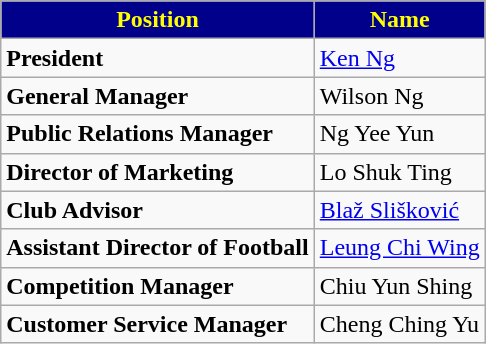<table class="wikitable">
<tr>
<th style="color:yellow; background:#00008B;">Position</th>
<th style="color:yellow; background:#00008B;">Name</th>
</tr>
<tr>
<td><strong>President</strong></td>
<td> <a href='#'>Ken Ng</a></td>
</tr>
<tr>
<td><strong>General Manager</strong></td>
<td> Wilson Ng</td>
</tr>
<tr>
<td><strong>Public Relations Manager</strong></td>
<td> Ng Yee Yun</td>
</tr>
<tr>
<td><strong>Director of Marketing</strong></td>
<td> Lo Shuk Ting</td>
</tr>
<tr>
<td><strong>Club Advisor</strong></td>
<td> <a href='#'>Blaž Slišković</a></td>
</tr>
<tr>
<td><strong>Assistant Director of Football</strong></td>
<td> <a href='#'>Leung Chi Wing</a></td>
</tr>
<tr>
<td><strong>Competition Manager</strong></td>
<td> Chiu Yun Shing</td>
</tr>
<tr>
<td><strong>Customer Service Manager</strong></td>
<td> Cheng Ching Yu</td>
</tr>
</table>
